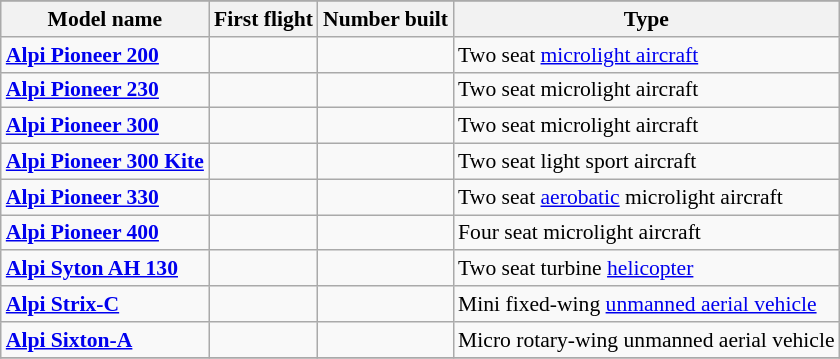<table class="wikitable" align=center style="font-size:90%;">
<tr>
</tr>
<tr style="background:#efefef;">
<th>Model name</th>
<th>First flight</th>
<th>Number built</th>
<th>Type</th>
</tr>
<tr>
<td align=left><strong><a href='#'>Alpi Pioneer 200</a></strong></td>
<td align=center></td>
<td align=center></td>
<td align=left>Two seat <a href='#'>microlight aircraft</a></td>
</tr>
<tr>
<td align=left><strong><a href='#'>Alpi Pioneer 230</a></strong></td>
<td align=center></td>
<td align=center></td>
<td align=left>Two seat microlight aircraft</td>
</tr>
<tr>
<td align=left><strong><a href='#'>Alpi Pioneer 300</a></strong></td>
<td align=center></td>
<td align=center></td>
<td align=left>Two seat microlight aircraft</td>
</tr>
<tr>
<td align=left><strong><a href='#'>Alpi Pioneer 300 Kite</a></strong></td>
<td align=center></td>
<td align=center></td>
<td align=left>Two seat light sport aircraft</td>
</tr>
<tr>
<td align=left><strong><a href='#'>Alpi Pioneer 330</a></strong></td>
<td align=center></td>
<td align=center></td>
<td align=left>Two seat <a href='#'>aerobatic</a> microlight aircraft</td>
</tr>
<tr>
<td align=left><strong><a href='#'>Alpi Pioneer 400</a></strong></td>
<td align=center></td>
<td align=center></td>
<td align=left>Four seat microlight aircraft</td>
</tr>
<tr>
<td align=left><strong><a href='#'>Alpi Syton AH 130</a></strong></td>
<td align=center></td>
<td align=center></td>
<td align=left>Two seat turbine <a href='#'>helicopter</a></td>
</tr>
<tr>
<td align=left><strong><a href='#'>Alpi Strix-C</a></strong></td>
<td align=center></td>
<td align=center></td>
<td align=left>Mini fixed-wing <a href='#'>unmanned aerial vehicle</a></td>
</tr>
<tr>
<td align=left><strong><a href='#'>Alpi Sixton-A</a></strong></td>
<td align=center></td>
<td align=center></td>
<td align=left>Micro rotary-wing unmanned aerial vehicle</td>
</tr>
<tr>
</tr>
</table>
